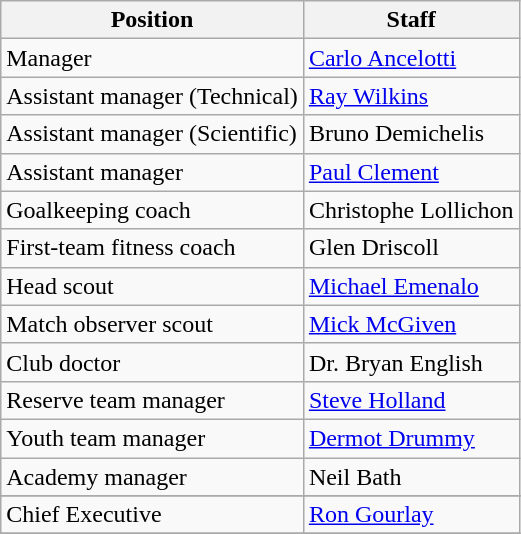<table class="wikitable">
<tr>
<th>Position</th>
<th>Staff</th>
</tr>
<tr>
<td>Manager</td>
<td> <a href='#'>Carlo Ancelotti</a></td>
</tr>
<tr>
<td>Assistant manager (Technical)</td>
<td> <a href='#'>Ray Wilkins</a></td>
</tr>
<tr>
<td>Assistant manager (Scientific)</td>
<td> Bruno Demichelis</td>
</tr>
<tr>
<td>Assistant manager</td>
<td> <a href='#'>Paul Clement</a></td>
</tr>
<tr>
<td>Goalkeeping coach</td>
<td> Christophe Lollichon</td>
</tr>
<tr>
<td>First-team fitness coach</td>
<td> Glen Driscoll</td>
</tr>
<tr>
<td>Head scout</td>
<td> <a href='#'>Michael Emenalo</a></td>
</tr>
<tr>
<td>Match observer scout</td>
<td> <a href='#'>Mick McGiven</a></td>
</tr>
<tr>
<td>Club doctor</td>
<td> Dr. Bryan English</td>
</tr>
<tr>
<td>Reserve team manager</td>
<td> <a href='#'>Steve Holland</a></td>
</tr>
<tr>
<td>Youth team manager</td>
<td> <a href='#'>Dermot Drummy</a></td>
</tr>
<tr>
<td>Academy manager</td>
<td> Neil Bath</td>
</tr>
<tr>
</tr>
<tr>
<td rowspan="1">Chief Executive</td>
<td> <a href='#'>Ron Gourlay</a></td>
</tr>
<tr>
</tr>
</table>
